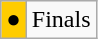<table class="wikitable">
<tr>
<td bgcolor=#ffcc00 align=center valign=center>●</td>
<td>Finals</td>
</tr>
</table>
